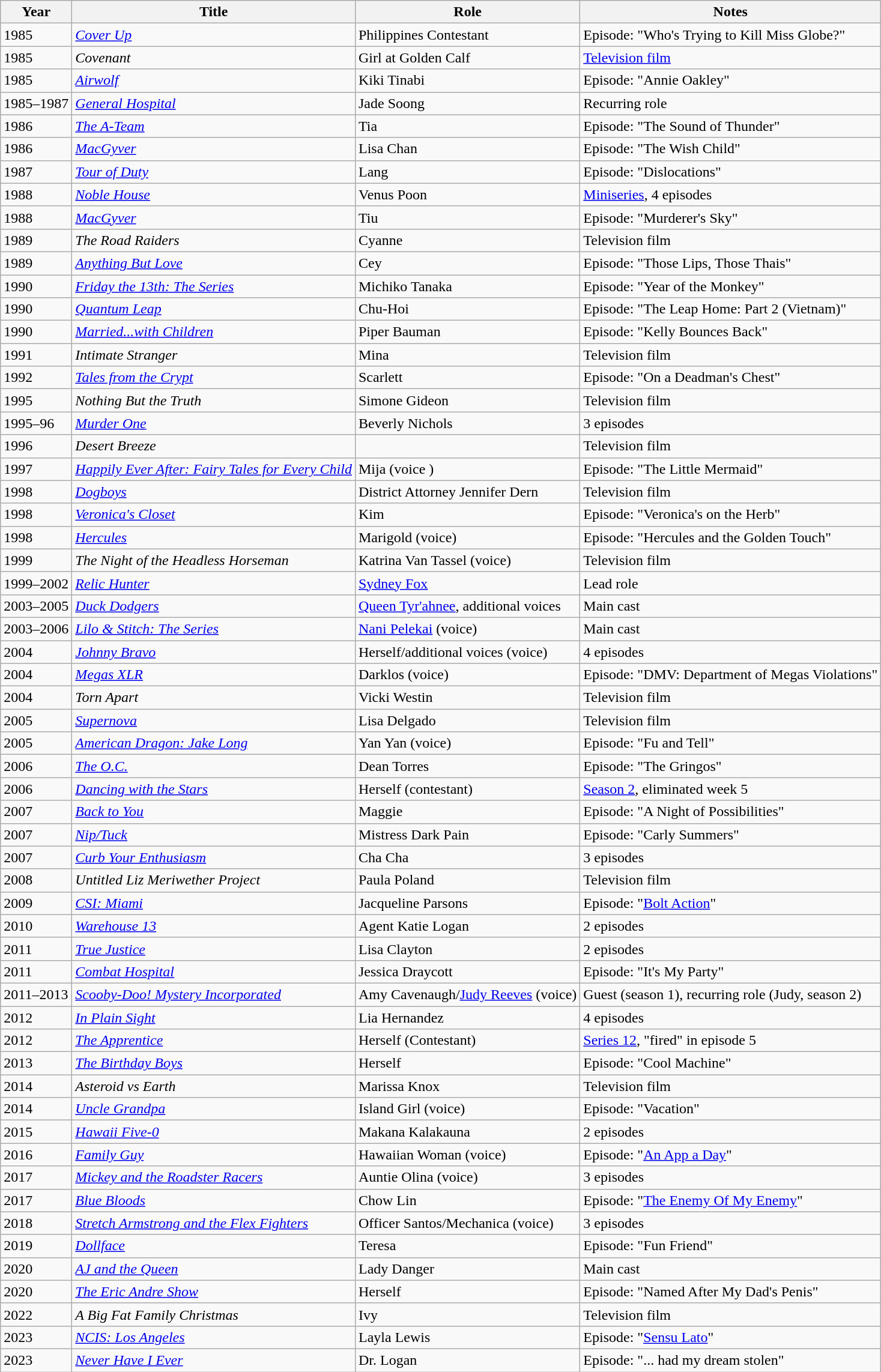<table class="wikitable sortable">
<tr>
<th>Year</th>
<th>Title</th>
<th>Role</th>
<th>Notes</th>
</tr>
<tr>
<td>1985</td>
<td><em><a href='#'>Cover Up</a></em></td>
<td>Philippines Contestant</td>
<td>Episode: "Who's Trying to Kill Miss Globe?"</td>
</tr>
<tr>
<td>1985</td>
<td><em>Covenant</em></td>
<td>Girl at Golden Calf</td>
<td><a href='#'>Television film</a></td>
</tr>
<tr>
<td>1985</td>
<td><em><a href='#'>Airwolf</a></em></td>
<td>Kiki Tinabi</td>
<td>Episode: "Annie Oakley"</td>
</tr>
<tr>
<td>1985–1987</td>
<td><em><a href='#'>General Hospital</a></em></td>
<td>Jade Soong</td>
<td>Recurring role</td>
</tr>
<tr>
<td>1986</td>
<td><em><a href='#'>The A-Team</a></em></td>
<td>Tia</td>
<td>Episode: "The Sound of Thunder"</td>
</tr>
<tr>
<td>1986</td>
<td><em><a href='#'>MacGyver</a></em></td>
<td>Lisa Chan</td>
<td>Episode: "The Wish Child"</td>
</tr>
<tr>
<td>1987</td>
<td><em><a href='#'>Tour of Duty</a></em></td>
<td>Lang</td>
<td>Episode: "Dislocations"</td>
</tr>
<tr>
<td>1988</td>
<td><em><a href='#'>Noble House</a></em></td>
<td>Venus Poon</td>
<td><a href='#'>Miniseries</a>, 4 episodes</td>
</tr>
<tr>
<td>1988</td>
<td><em><a href='#'>MacGyver</a></em></td>
<td>Tiu</td>
<td>Episode: "Murderer's Sky"</td>
</tr>
<tr>
<td>1989</td>
<td><em>The Road Raiders</em></td>
<td>Cyanne</td>
<td>Television film</td>
</tr>
<tr>
<td>1989</td>
<td><em><a href='#'>Anything But Love</a></em></td>
<td>Cey</td>
<td>Episode: "Those Lips, Those Thais"</td>
</tr>
<tr>
<td>1990</td>
<td><em><a href='#'>Friday the 13th: The Series</a></em></td>
<td>Michiko Tanaka</td>
<td>Episode: "Year of the Monkey"</td>
</tr>
<tr>
<td>1990</td>
<td><em><a href='#'>Quantum Leap</a></em></td>
<td>Chu-Hoi</td>
<td>Episode: "The Leap Home: Part 2 (Vietnam)"</td>
</tr>
<tr>
<td>1990</td>
<td><em><a href='#'>Married...with Children</a></em></td>
<td>Piper Bauman</td>
<td>Episode: "Kelly Bounces Back"</td>
</tr>
<tr>
<td>1991</td>
<td><em>Intimate Stranger</em></td>
<td>Mina</td>
<td>Television film</td>
</tr>
<tr>
<td>1992</td>
<td><em><a href='#'>Tales from the Crypt</a></em></td>
<td>Scarlett</td>
<td>Episode: "On a Deadman's Chest"</td>
</tr>
<tr>
<td>1995</td>
<td><em>Nothing But the Truth</em></td>
<td>Simone Gideon</td>
<td>Television film</td>
</tr>
<tr>
<td>1995–96</td>
<td><em><a href='#'>Murder One</a></em></td>
<td>Beverly Nichols</td>
<td>3 episodes</td>
</tr>
<tr>
<td>1996</td>
<td><em>Desert Breeze</em></td>
<td></td>
<td>Television film</td>
</tr>
<tr>
<td>1997</td>
<td><em><a href='#'>Happily Ever After: Fairy Tales for Every Child</a></em></td>
<td>Mija (voice )</td>
<td>Episode: "The Little Mermaid"</td>
</tr>
<tr>
<td>1998</td>
<td><em><a href='#'>Dogboys</a></em></td>
<td>District Attorney Jennifer Dern</td>
<td>Television film</td>
</tr>
<tr>
<td>1998</td>
<td><em><a href='#'>Veronica's Closet</a></em></td>
<td>Kim</td>
<td>Episode: "Veronica's on the Herb"</td>
</tr>
<tr>
<td>1998</td>
<td><em><a href='#'>Hercules</a></em></td>
<td>Marigold (voice)</td>
<td>Episode: "Hercules and the Golden Touch"</td>
</tr>
<tr>
<td>1999</td>
<td><em>The Night of the Headless Horseman</em></td>
<td>Katrina Van Tassel (voice)</td>
<td>Television film</td>
</tr>
<tr>
<td>1999–2002</td>
<td><em><a href='#'>Relic Hunter</a></em></td>
<td><a href='#'>Sydney Fox</a></td>
<td>Lead role</td>
</tr>
<tr>
<td>2003–2005</td>
<td><em><a href='#'>Duck Dodgers</a></em></td>
<td><a href='#'>Queen Tyr'ahnee</a>, additional voices</td>
<td>Main cast</td>
</tr>
<tr>
<td>2003–2006</td>
<td><em><a href='#'>Lilo & Stitch: The Series</a></em></td>
<td><a href='#'>Nani Pelekai</a> (voice)</td>
<td>Main cast</td>
</tr>
<tr>
<td>2004</td>
<td><em><a href='#'>Johnny Bravo</a></em></td>
<td>Herself/additional voices (voice)</td>
<td>4 episodes</td>
</tr>
<tr>
<td>2004</td>
<td><em><a href='#'>Megas XLR</a></em></td>
<td>Darklos (voice)</td>
<td>Episode: "DMV: Department of Megas Violations"</td>
</tr>
<tr>
<td>2004</td>
<td><em>Torn Apart</em></td>
<td>Vicki Westin</td>
<td>Television film</td>
</tr>
<tr>
<td>2005</td>
<td><em><a href='#'>Supernova</a></em></td>
<td>Lisa Delgado</td>
<td>Television film</td>
</tr>
<tr>
<td>2005</td>
<td><em><a href='#'>American Dragon: Jake Long</a></em></td>
<td>Yan Yan (voice)</td>
<td>Episode: "Fu and Tell"</td>
</tr>
<tr>
<td>2006</td>
<td><em><a href='#'>The O.C.</a></em></td>
<td>Dean Torres</td>
<td>Episode: "The Gringos"</td>
</tr>
<tr>
<td>2006</td>
<td><em><a href='#'>Dancing with the Stars</a></em></td>
<td>Herself (contestant)</td>
<td><a href='#'>Season 2</a>, eliminated week 5</td>
</tr>
<tr>
<td>2007</td>
<td><em><a href='#'>Back to You</a></em></td>
<td>Maggie</td>
<td>Episode: "A Night of Possibilities"</td>
</tr>
<tr>
<td>2007</td>
<td><em><a href='#'>Nip/Tuck</a></em></td>
<td>Mistress Dark Pain</td>
<td>Episode: "Carly Summers"</td>
</tr>
<tr>
<td>2007</td>
<td><em><a href='#'>Curb Your Enthusiasm</a></em></td>
<td>Cha Cha</td>
<td>3 episodes</td>
</tr>
<tr>
<td>2008</td>
<td><em>Untitled Liz Meriwether Project</em></td>
<td>Paula Poland</td>
<td>Television film</td>
</tr>
<tr>
<td>2009</td>
<td><em><a href='#'>CSI: Miami</a></em></td>
<td>Jacqueline Parsons</td>
<td>Episode: "<a href='#'>Bolt Action</a>"</td>
</tr>
<tr>
<td>2010</td>
<td><em><a href='#'>Warehouse 13</a></em></td>
<td>Agent Katie Logan</td>
<td>2 episodes</td>
</tr>
<tr>
<td>2011</td>
<td><em><a href='#'>True Justice</a></em></td>
<td>Lisa Clayton</td>
<td>2 episodes</td>
</tr>
<tr>
<td>2011</td>
<td><em><a href='#'>Combat Hospital</a></em></td>
<td>Jessica Draycott</td>
<td>Episode: "It's My Party"</td>
</tr>
<tr>
<td>2011–2013</td>
<td><em><a href='#'>Scooby-Doo! Mystery Incorporated</a></em></td>
<td>Amy Cavenaugh/<a href='#'>Judy Reeves</a> (voice)</td>
<td>Guest (season 1), recurring role (Judy, season 2)</td>
</tr>
<tr>
<td>2012</td>
<td><em><a href='#'>In Plain Sight</a></em></td>
<td>Lia Hernandez</td>
<td>4 episodes</td>
</tr>
<tr>
<td>2012</td>
<td><em><a href='#'>The Apprentice</a></em></td>
<td>Herself (Contestant)</td>
<td><a href='#'>Series 12</a>, "fired" in episode 5</td>
</tr>
<tr>
<td>2013</td>
<td><em><a href='#'>The Birthday Boys</a></em></td>
<td>Herself</td>
<td>Episode: "Cool Machine"</td>
</tr>
<tr>
<td>2014</td>
<td><em>Asteroid vs Earth</em></td>
<td>Marissa Knox</td>
<td>Television film</td>
</tr>
<tr>
<td>2014</td>
<td><em><a href='#'>Uncle Grandpa</a></em></td>
<td>Island Girl (voice)</td>
<td>Episode: "Vacation"</td>
</tr>
<tr>
<td>2015</td>
<td><em><a href='#'>Hawaii Five-0</a></em></td>
<td>Makana Kalakauna</td>
<td>2 episodes</td>
</tr>
<tr>
<td>2016</td>
<td><em><a href='#'>Family Guy</a></em></td>
<td>Hawaiian Woman (voice)</td>
<td>Episode: "<a href='#'>An App a Day</a>"</td>
</tr>
<tr>
<td>2017</td>
<td><em><a href='#'>Mickey and the Roadster Racers</a></em></td>
<td>Auntie Olina (voice)</td>
<td>3 episodes</td>
</tr>
<tr>
<td>2017</td>
<td><em><a href='#'>Blue Bloods</a></em></td>
<td>Chow Lin</td>
<td>Episode: "<a href='#'>The Enemy Of My Enemy</a>"</td>
</tr>
<tr>
<td>2018</td>
<td><em><a href='#'>Stretch Armstrong and the Flex Fighters</a></em></td>
<td>Officer Santos/Mechanica (voice)</td>
<td>3 episodes</td>
</tr>
<tr>
<td>2019</td>
<td><em><a href='#'>Dollface</a></em></td>
<td>Teresa</td>
<td>Episode: "Fun Friend"</td>
</tr>
<tr>
<td>2020</td>
<td><em><a href='#'>AJ and the Queen</a></em></td>
<td>Lady Danger</td>
<td>Main cast</td>
</tr>
<tr>
<td>2020</td>
<td><em><a href='#'>The Eric Andre Show</a></em></td>
<td>Herself</td>
<td>Episode: "Named After My Dad's Penis"</td>
</tr>
<tr>
<td>2022</td>
<td><em>A Big Fat Family Christmas</em></td>
<td>Ivy</td>
<td>Television film</td>
</tr>
<tr>
<td>2023</td>
<td><em><a href='#'>NCIS: Los Angeles</a></em></td>
<td>Layla Lewis</td>
<td>Episode: "<a href='#'>Sensu Lato</a>"</td>
</tr>
<tr>
<td>2023</td>
<td><em><a href='#'>Never Have I Ever</a></em></td>
<td>Dr. Logan</td>
<td>Episode: "... had my dream stolen"</td>
</tr>
</table>
